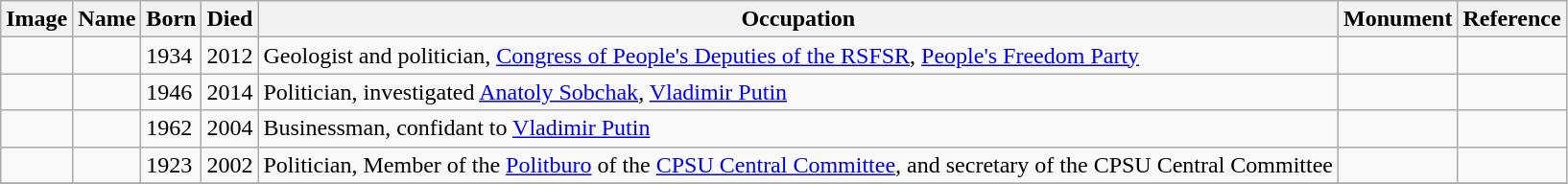<table class="wikitable sortable">
<tr>
<th class=unsortable>Image<br></th>
<th>Name<br></th>
<th>Born<br></th>
<th>Died<br></th>
<th class=unsortable>Occupation<br></th>
<th class=unsortable>Monument<br></th>
<th class=unsortable>Reference</th>
</tr>
<tr>
<td></td>
<td></td>
<td>1934</td>
<td>2012</td>
<td>Geologist and politician, <a href='#'>Congress of People's Deputies of the RSFSR</a>, <a href='#'>People's Freedom Party</a></td>
<td></td>
<td></td>
</tr>
<tr>
<td></td>
<td></td>
<td>1946</td>
<td>2014</td>
<td>Politician, investigated <a href='#'>Anatoly Sobchak</a>, <a href='#'>Vladimir Putin</a></td>
<td></td>
<td></td>
</tr>
<tr>
<td></td>
<td></td>
<td>1962</td>
<td>2004</td>
<td>Businessman, confidant to <a href='#'>Vladimir Putin</a></td>
<td></td>
<td></td>
</tr>
<tr>
<td></td>
<td></td>
<td>1923</td>
<td>2002</td>
<td>Politician, Member of the <a href='#'>Politburo</a> of the <a href='#'>CPSU Central Committee</a>, and secretary of the CPSU Central Committee</td>
<td></td>
<td></td>
</tr>
<tr>
</tr>
</table>
